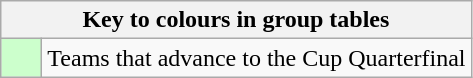<table class="wikitable" style="text-align: center;">
<tr>
<th colspan=2>Key to colours in group tables</th>
</tr>
<tr>
<td style="background:#cfc; width:20px;"></td>
<td align=left>Teams that advance to the Cup Quarterfinal</td>
</tr>
</table>
